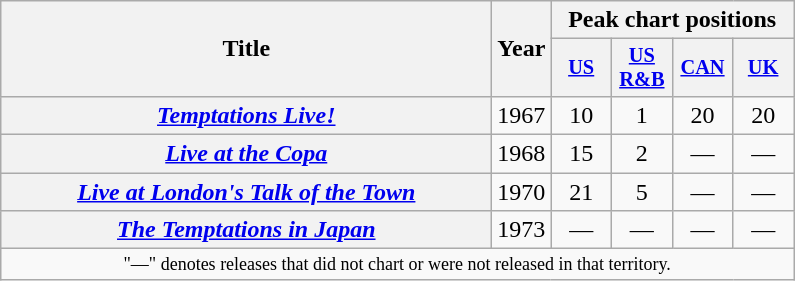<table class="wikitable plainrowheaders" style="text-align:center;">
<tr>
<th rowspan="2" style="width:20em;">Title</th>
<th rowspan="2">Year</th>
<th colspan="4">Peak chart positions</th>
</tr>
<tr>
<th scope="col" style="width:2.5em;font-size:85%"><a href='#'>US</a><br></th>
<th scope="col" style="width:2.5em;font-size:85%"><a href='#'>US<br>R&B</a><br></th>
<th scope="col" style="width:2.5em;font-size:85%"><a href='#'>CAN</a><br></th>
<th scope="col" style="width:2.5em;font-size:85%"><a href='#'>UK</a><br></th>
</tr>
<tr>
<th scope="row"><em><a href='#'>Temptations Live!</a></em></th>
<td>1967</td>
<td>10</td>
<td>1</td>
<td>20</td>
<td>20</td>
</tr>
<tr>
<th scope="row"><em><a href='#'>Live at the Copa</a></em></th>
<td>1968</td>
<td>15</td>
<td>2</td>
<td>—</td>
<td>—</td>
</tr>
<tr>
<th scope="row"><em><a href='#'>Live at London's Talk of the Town</a></em></th>
<td>1970</td>
<td>21</td>
<td>5</td>
<td>—</td>
<td>—</td>
</tr>
<tr>
<th scope="row"><em><a href='#'>The Temptations in Japan</a></em></th>
<td>1973</td>
<td>—</td>
<td>—</td>
<td>—</td>
<td>—</td>
</tr>
<tr>
<td colspan="8" style="text-align:center; font-size:9pt;">"—" denotes releases that did not chart or were not released in that territory.</td>
</tr>
</table>
